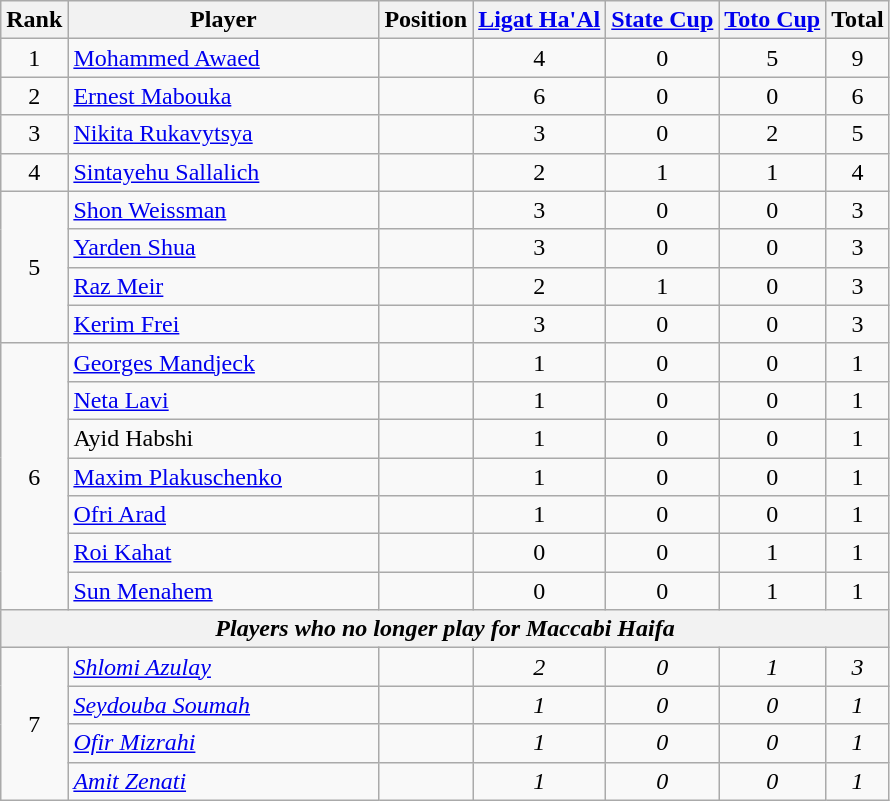<table class="wikitable">
<tr>
<th>Rank</th>
<th style="width:200px;">Player</th>
<th>Position</th>
<th><a href='#'>Ligat Ha'Al</a></th>
<th><a href='#'>State Cup</a></th>
<th><a href='#'>Toto Cup</a></th>
<th>Total</th>
</tr>
<tr>
<td align=center>1</td>
<td> <a href='#'>Mohammed Awaed</a></td>
<td align=center></td>
<td align=center>4</td>
<td align=center>0</td>
<td align=center>5</td>
<td align=center>9</td>
</tr>
<tr>
<td align=center>2</td>
<td> <a href='#'>Ernest Mabouka</a></td>
<td align=center></td>
<td align=center>6</td>
<td align=center>0</td>
<td align=center>0</td>
<td align=center>6</td>
</tr>
<tr>
<td align=center>3</td>
<td>  <a href='#'>Nikita Rukavytsya</a></td>
<td align=center></td>
<td align=center>3</td>
<td align=center>0</td>
<td align=center>2</td>
<td align=center>5</td>
</tr>
<tr>
<td align=center>4</td>
<td> <a href='#'>Sintayehu Sallalich</a></td>
<td align=center></td>
<td align=center>2</td>
<td align=center>1</td>
<td align=center>1</td>
<td align=center>4</td>
</tr>
<tr>
<td align=center rowspan=4>5</td>
<td> <a href='#'>Shon Weissman</a></td>
<td align=center></td>
<td align=center>3</td>
<td align=center>0</td>
<td align=center>0</td>
<td align=center>3</td>
</tr>
<tr>
<td> <a href='#'>Yarden Shua</a></td>
<td align=center></td>
<td align=center>3</td>
<td align=center>0</td>
<td align=center>0</td>
<td align=center>3</td>
</tr>
<tr>
<td> <a href='#'>Raz Meir</a></td>
<td align=center></td>
<td align=center>2</td>
<td align=center>1</td>
<td align=center>0</td>
<td align=center>3</td>
</tr>
<tr>
<td> <a href='#'>Kerim Frei</a></td>
<td align=center></td>
<td align=center>3</td>
<td align=center>0</td>
<td align=center>0</td>
<td align=center>3</td>
</tr>
<tr>
<td align=center rowspan=7>6</td>
<td> <a href='#'>Georges Mandjeck</a></td>
<td align=center></td>
<td align=center>1</td>
<td align=center>0</td>
<td align=center>0</td>
<td align=center>1</td>
</tr>
<tr>
<td> <a href='#'>Neta Lavi</a></td>
<td align=center></td>
<td align=center>1</td>
<td align=center>0</td>
<td align=center>0</td>
<td align=center>1</td>
</tr>
<tr>
<td> Ayid Habshi</td>
<td align=center></td>
<td align=center>1</td>
<td align=center>0</td>
<td align=center>0</td>
<td align=center>1</td>
</tr>
<tr>
<td> <a href='#'>Maxim Plakuschenko</a></td>
<td align=center></td>
<td align=center>1</td>
<td align=center>0</td>
<td align=center>0</td>
<td align=center>1</td>
</tr>
<tr>
<td> <a href='#'>Ofri Arad</a></td>
<td align=center></td>
<td align=center>1</td>
<td align=center>0</td>
<td align=center>0</td>
<td align=center>1</td>
</tr>
<tr>
<td> <a href='#'>Roi Kahat</a></td>
<td align=center></td>
<td align=center>0</td>
<td align=center>0</td>
<td align=center>1</td>
<td align=center>1</td>
</tr>
<tr>
<td> <a href='#'>Sun Menahem</a></td>
<td align=center></td>
<td align=center>0</td>
<td align=center>0</td>
<td align=center>1</td>
<td align=center>1</td>
</tr>
<tr>
<th colspan=34><em>Players who no longer play for Maccabi Haifa</em></th>
</tr>
<tr>
<td align=center rowspan=6>7</td>
<td> <em><a href='#'>Shlomi Azulay</a></em></td>
<td align=center><em></em></td>
<td align=center><em>2</em></td>
<td align=center><em>0</em></td>
<td align=center><em>1</em></td>
<td align=center><em>3</em></td>
</tr>
<tr>
<td> <em><a href='#'>Seydouba Soumah</a></em></td>
<td align=center></td>
<td align=center><em>1</em></td>
<td align=center><em>0</em></td>
<td align=center><em>0</em></td>
<td align=center><em>1</em></td>
</tr>
<tr>
<td> <em><a href='#'>Ofir Mizrahi</a></em></td>
<td align=center><em></em></td>
<td align=center><em>1</em></td>
<td align=center><em>0</em></td>
<td align=center><em>0</em></td>
<td align=center><em>1</em></td>
</tr>
<tr>
<td> <em><a href='#'>Amit Zenati</a></em></td>
<td align=center><em></em></td>
<td align=center><em>1</em></td>
<td align=center><em>0</em></td>
<td align=center><em>0</em></td>
<td align=center><em>1</em></td>
</tr>
</table>
